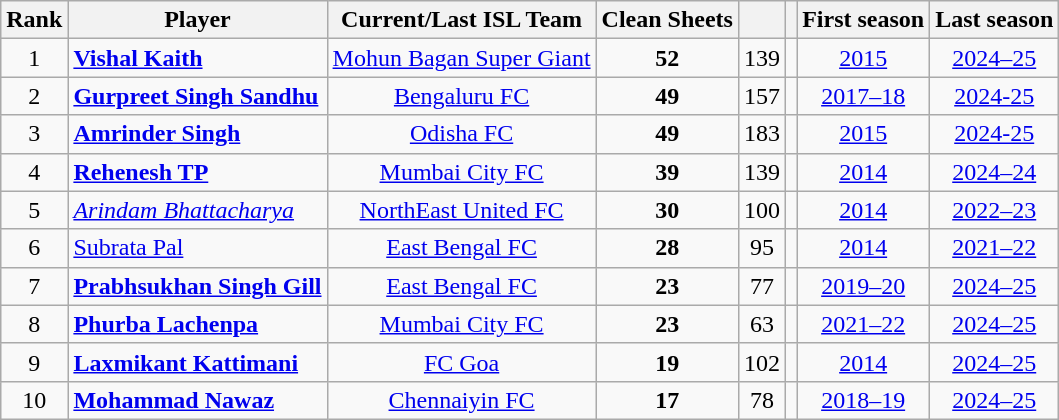<table class="wikitable sortable nowrap" style="text-align: center">
<tr>
<th>Rank</th>
<th>Player</th>
<th>Current/Last ISL Team</th>
<th>Clean Sheets</th>
<th></th>
<th></th>
<th>First season</th>
<th>Last season</th>
</tr>
<tr>
<td>1</td>
<td align="left"> <strong><a href='#'>Vishal Kaith</a></strong></td>
<td><a href='#'>Mohun Bagan Super Giant</a></td>
<td><strong>52</strong></td>
<td>139</td>
<td></td>
<td><a href='#'>2015</a></td>
<td><a href='#'>2024–25</a></td>
</tr>
<tr>
<td>2</td>
<td align="left"> <strong><a href='#'>Gurpreet Singh Sandhu</a></strong></td>
<td><a href='#'>Bengaluru FC</a></td>
<td><strong>49</strong></td>
<td>157</td>
<td></td>
<td><a href='#'>2017–18</a></td>
<td><a href='#'>2024-25</a></td>
</tr>
<tr>
<td>3</td>
<td align="left"> <strong><a href='#'>Amrinder Singh</a></strong></td>
<td><a href='#'>Odisha FC</a></td>
<td><strong>49</strong></td>
<td>183</td>
<td></td>
<td><a href='#'>2015</a></td>
<td><a href='#'>2024-25</a></td>
</tr>
<tr>
<td>4</td>
<td align="left"> <strong><a href='#'>Rehenesh TP</a></strong></td>
<td><a href='#'>Mumbai City FC</a></td>
<td><strong>39</strong></td>
<td>139</td>
<td></td>
<td><a href='#'>2014</a></td>
<td><a href='#'>2024–24</a></td>
</tr>
<tr>
<td>5</td>
<td align="left"> <em><a href='#'>Arindam Bhattacharya</a></em></td>
<td><a href='#'>NorthEast United FC</a></td>
<td><strong>30</strong></td>
<td>100</td>
<td></td>
<td><a href='#'>2014</a></td>
<td><a href='#'>2022–23</a></td>
</tr>
<tr>
<td>6</td>
<td align="left"> <a href='#'>Subrata Pal</a></td>
<td><a href='#'>East Bengal FC</a></td>
<td><strong>28</strong></td>
<td>95</td>
<td></td>
<td><a href='#'>2014</a></td>
<td><a href='#'>2021–22</a></td>
</tr>
<tr>
<td>7</td>
<td align="left"> <strong><a href='#'>Prabhsukhan Singh Gill</a></strong></td>
<td><a href='#'>East Bengal FC</a></td>
<td><strong>23</strong></td>
<td>77</td>
<td></td>
<td><a href='#'>2019–20</a></td>
<td><a href='#'>2024–25</a></td>
</tr>
<tr>
<td>8</td>
<td align="left"> <strong><a href='#'>Phurba Lachenpa</a></strong></td>
<td><a href='#'>Mumbai City FC</a></td>
<td><strong>23</strong></td>
<td>63</td>
<td></td>
<td><a href='#'>2021–22</a></td>
<td><a href='#'>2024–25</a></td>
</tr>
<tr>
<td>9</td>
<td align="left"> <strong><a href='#'>Laxmikant Kattimani</a></strong></td>
<td><a href='#'>FC Goa</a></td>
<td><strong>19</strong></td>
<td>102</td>
<td></td>
<td><a href='#'>2014</a></td>
<td><a href='#'>2024–25</a></td>
</tr>
<tr>
<td>10</td>
<td align="left"> <strong><a href='#'>Mohammad Nawaz</a></strong></td>
<td><a href='#'>Chennaiyin FC</a></td>
<td><strong>17</strong></td>
<td>78</td>
<td></td>
<td><a href='#'>2018–19</a></td>
<td><a href='#'>2024–25</a></td>
</tr>
</table>
